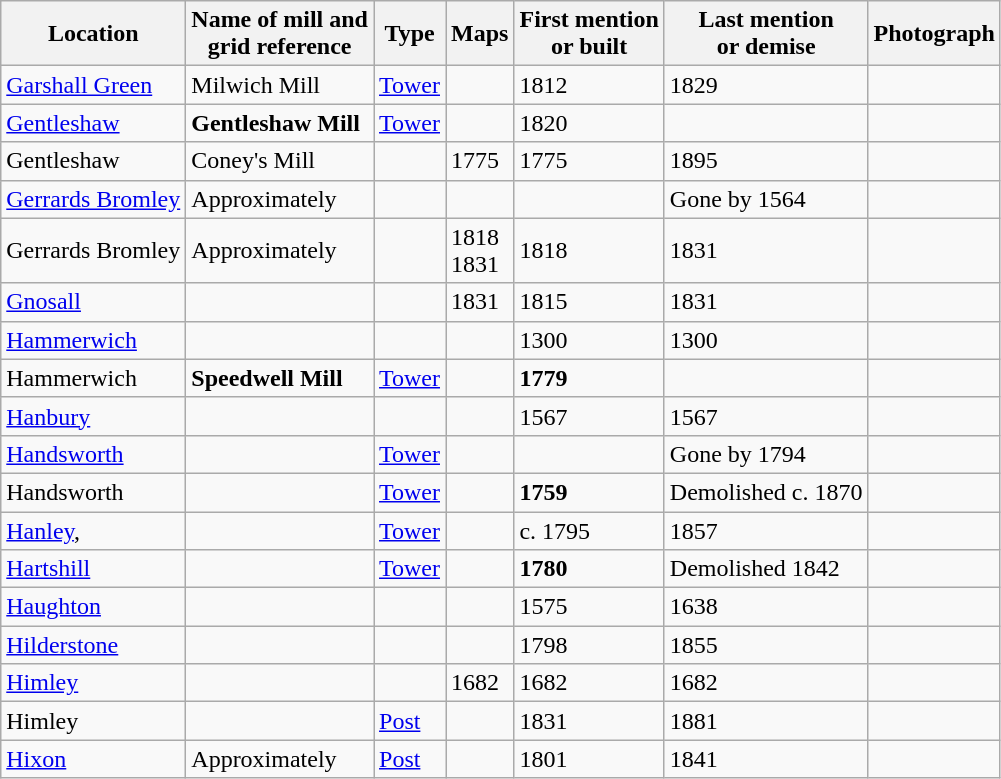<table class="wikitable">
<tr>
<th>Location</th>
<th>Name of mill and<br>grid reference</th>
<th>Type</th>
<th>Maps</th>
<th>First mention<br>or built</th>
<th>Last mention<br> or demise</th>
<th>Photograph</th>
</tr>
<tr>
<td><a href='#'>Garshall Green</a></td>
<td>Milwich Mill<br></td>
<td><a href='#'>Tower</a></td>
<td></td>
<td>1812</td>
<td>1829</td>
<td></td>
</tr>
<tr>
<td><a href='#'>Gentleshaw</a></td>
<td><strong>Gentleshaw Mill</strong><br></td>
<td><a href='#'>Tower</a></td>
<td></td>
<td>1820</td>
<td></td>
<td></td>
</tr>
<tr>
<td>Gentleshaw</td>
<td>Coney's Mill<br> </td>
<td></td>
<td>1775</td>
<td>1775</td>
<td>1895</td>
<td></td>
</tr>
<tr>
<td><a href='#'>Gerrards Bromley</a></td>
<td>Approximately<br></td>
<td></td>
<td></td>
<td></td>
<td>Gone by 1564</td>
<td></td>
</tr>
<tr>
<td>Gerrards Bromley</td>
<td>Approximately<br></td>
<td></td>
<td>1818<br>1831</td>
<td>1818</td>
<td>1831</td>
<td></td>
</tr>
<tr>
<td><a href='#'>Gnosall</a></td>
<td></td>
<td></td>
<td>1831</td>
<td>1815</td>
<td>1831</td>
<td></td>
</tr>
<tr>
<td><a href='#'>Hammerwich</a></td>
<td></td>
<td></td>
<td></td>
<td>1300</td>
<td>1300</td>
<td></td>
</tr>
<tr>
<td>Hammerwich</td>
<td><strong>Speedwell Mill</strong><br></td>
<td><a href='#'>Tower</a></td>
<td></td>
<td><strong>1779</strong></td>
<td></td>
<td></td>
</tr>
<tr>
<td><a href='#'>Hanbury</a></td>
<td></td>
<td></td>
<td></td>
<td>1567</td>
<td>1567</td>
<td></td>
</tr>
<tr>
<td><a href='#'>Handsworth</a></td>
<td></td>
<td><a href='#'>Tower</a></td>
<td></td>
<td></td>
<td>Gone by 1794</td>
<td></td>
</tr>
<tr>
<td>Handsworth</td>
<td></td>
<td><a href='#'>Tower</a></td>
<td></td>
<td><strong>1759</strong></td>
<td>Demolished c. 1870</td>
<td></td>
</tr>
<tr>
<td><a href='#'>Hanley</a>,</td>
<td></td>
<td><a href='#'>Tower</a></td>
<td></td>
<td>c. 1795</td>
<td>1857</td>
<td></td>
</tr>
<tr>
<td><a href='#'>Hartshill</a></td>
<td></td>
<td><a href='#'>Tower</a></td>
<td></td>
<td><strong>1780</strong></td>
<td>Demolished 1842</td>
<td></td>
</tr>
<tr>
<td><a href='#'>Haughton</a></td>
<td></td>
<td></td>
<td></td>
<td>1575</td>
<td>1638</td>
<td></td>
</tr>
<tr>
<td><a href='#'>Hilderstone</a></td>
<td></td>
<td></td>
<td></td>
<td>1798</td>
<td>1855</td>
<td></td>
</tr>
<tr>
<td><a href='#'>Himley</a></td>
<td></td>
<td></td>
<td>1682</td>
<td>1682</td>
<td>1682</td>
<td></td>
</tr>
<tr>
<td>Himley</td>
<td></td>
<td><a href='#'>Post</a></td>
<td></td>
<td>1831</td>
<td>1881</td>
<td></td>
</tr>
<tr>
<td><a href='#'>Hixon</a></td>
<td>Approximately<br></td>
<td><a href='#'>Post</a></td>
<td></td>
<td>1801</td>
<td>1841</td>
<td></td>
</tr>
</table>
